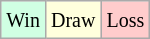<table class="wikitable">
<tr>
<td style="background:#d0ffe3;"><small>Win</small></td>
<td style="background:#ffd;"><small>Draw</small></td>
<td style="background:#ffcccc;"><small>Loss</small></td>
</tr>
</table>
